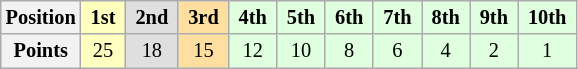<table class="wikitable" style="font-size:85%; text-align:center">
<tr>
<th>Position</th>
<td style="background:#FFFFBF;"> <strong>1st</strong> </td>
<td style="background:#DFDFDF;"> <strong>2nd</strong> </td>
<td style="background:#FFDF9F;"> <strong>3rd</strong> </td>
<td style="background:#DFFFDF;"> <strong>4th</strong> </td>
<td style="background:#DFFFDF;"> <strong>5th</strong> </td>
<td style="background:#DFFFDF;"> <strong>6th</strong> </td>
<td style="background:#DFFFDF;"> <strong>7th</strong> </td>
<td style="background:#DFFFDF;"> <strong>8th</strong> </td>
<td style="background:#DFFFDF;"> <strong>9th</strong> </td>
<td style="background:#DFFFDF;"> <strong>10th</strong> </td>
</tr>
<tr>
<th>Points</th>
<td style="background:#FFFFBF;">25</td>
<td style="background:#DFDFDF;">18</td>
<td style="background:#FFDF9F;">15</td>
<td style="background:#DFFFDF;">12</td>
<td style="background:#DFFFDF;">10</td>
<td style="background:#DFFFDF;">8</td>
<td style="background:#DFFFDF;">6</td>
<td style="background:#DFFFDF;">4</td>
<td style="background:#DFFFDF;">2</td>
<td style="background:#DFFFDF;">1</td>
</tr>
</table>
